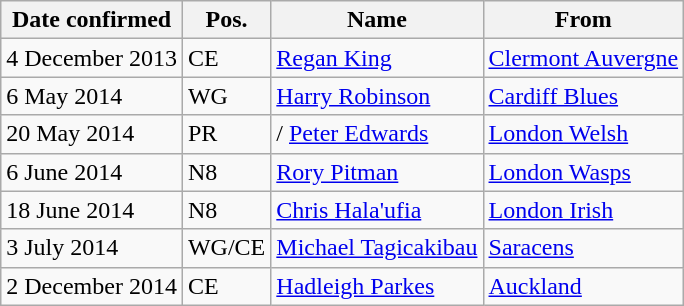<table class="wikitable">
<tr>
<th>Date confirmed</th>
<th>Pos.</th>
<th>Name</th>
<th>From</th>
</tr>
<tr>
<td>4 December 2013</td>
<td>CE</td>
<td> <a href='#'>Regan King</a></td>
<td><a href='#'>Clermont Auvergne</a></td>
</tr>
<tr>
<td>6 May 2014</td>
<td>WG</td>
<td> <a href='#'>Harry Robinson</a></td>
<td><a href='#'>Cardiff Blues</a></td>
</tr>
<tr>
<td>20 May 2014</td>
<td>PR</td>
<td>/ <a href='#'>Peter Edwards</a></td>
<td><a href='#'>London Welsh</a></td>
</tr>
<tr>
<td>6 June 2014</td>
<td>N8</td>
<td> <a href='#'>Rory Pitman</a></td>
<td><a href='#'>London Wasps</a></td>
</tr>
<tr>
<td>18 June 2014</td>
<td>N8</td>
<td> <a href='#'>Chris Hala'ufia</a></td>
<td><a href='#'>London Irish</a></td>
</tr>
<tr>
<td>3 July 2014</td>
<td>WG/CE</td>
<td> <a href='#'>Michael Tagicakibau</a></td>
<td><a href='#'>Saracens</a></td>
</tr>
<tr>
<td>2 December 2014</td>
<td>CE</td>
<td> <a href='#'>Hadleigh Parkes</a></td>
<td><a href='#'>Auckland</a></td>
</tr>
</table>
